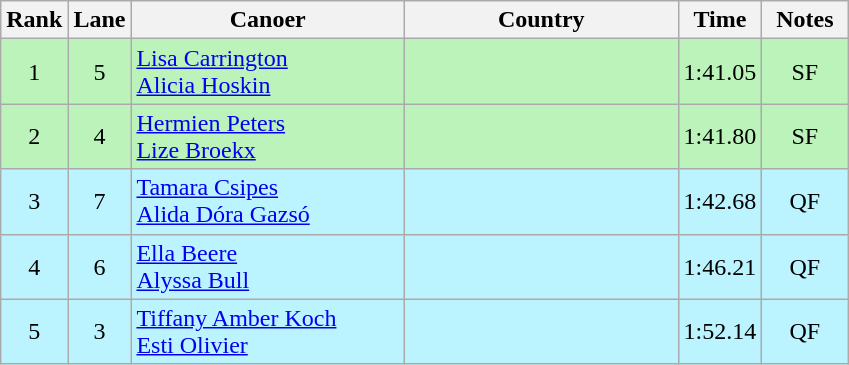<table class="wikitable sortable" style="text-align:center;">
<tr>
<th width="30">Rank</th>
<th width="30">Lane</th>
<th width="175">Canoer</th>
<th width="175">Country</th>
<th width="30">Time</th>
<th width="50">Notes</th>
</tr>
<tr bgcolor=bbf3bb>
<td>1</td>
<td>5</td>
<td align="left"><a href='#'>Lisa Carrington</a><br><a href='#'>Alicia Hoskin</a></td>
<td align="left"></td>
<td>1:41.05</td>
<td>SF</td>
</tr>
<tr bgcolor=bbf3bb>
<td>2</td>
<td>4</td>
<td align="left"><a href='#'>Hermien Peters</a><br><a href='#'>Lize Broekx</a></td>
<td align="left"></td>
<td>1:41.80</td>
<td>SF</td>
</tr>
<tr bgcolor=bbf3ff>
<td>3</td>
<td>7</td>
<td align="left"><a href='#'>Tamara Csipes</a><br><a href='#'>Alida Dóra Gazsó</a></td>
<td align="left"></td>
<td>1:42.68</td>
<td>QF</td>
</tr>
<tr bgcolor=bbf3ff>
<td>4</td>
<td>6</td>
<td align="left"><a href='#'>Ella Beere</a><br><a href='#'>Alyssa Bull</a></td>
<td align="left"></td>
<td>1:46.21</td>
<td>QF</td>
</tr>
<tr bgcolor=bbf3ff>
<td>5</td>
<td>3</td>
<td align="left"><a href='#'>Tiffany Amber Koch</a><br><a href='#'>Esti Olivier</a></td>
<td align="left"></td>
<td>1:52.14</td>
<td>QF</td>
</tr>
</table>
